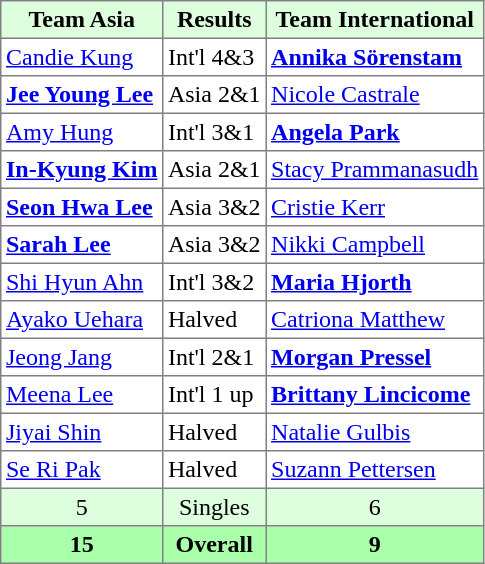<table border="1" cellpadding="3" style="border-collapse: collapse;">
<tr style="background:#ddffdd;">
<th>Team Asia</th>
<th>Results</th>
<th>Team International</th>
</tr>
<tr>
<td><a href='#'>Candie Kung</a></td>
<td>Int'l 4&3</td>
<td><strong><a href='#'>Annika Sörenstam</a></strong></td>
</tr>
<tr>
<td><strong><a href='#'>Jee Young Lee</a></strong></td>
<td>Asia 2&1</td>
<td><a href='#'>Nicole Castrale</a></td>
</tr>
<tr>
<td><a href='#'>Amy Hung</a></td>
<td>Int'l 3&1</td>
<td><strong><a href='#'>Angela Park</a></strong></td>
</tr>
<tr>
<td><strong><a href='#'>In-Kyung Kim</a></strong></td>
<td>Asia 2&1</td>
<td><a href='#'>Stacy Prammanasudh</a></td>
</tr>
<tr>
<td><strong><a href='#'>Seon Hwa Lee</a></strong></td>
<td>Asia 3&2</td>
<td><a href='#'>Cristie Kerr</a></td>
</tr>
<tr>
<td><strong><a href='#'>Sarah Lee</a></strong></td>
<td>Asia 3&2</td>
<td><a href='#'>Nikki Campbell</a></td>
</tr>
<tr>
<td><a href='#'>Shi Hyun Ahn</a></td>
<td>Int'l 3&2</td>
<td><strong><a href='#'>Maria Hjorth</a></strong></td>
</tr>
<tr>
<td><a href='#'>Ayako Uehara</a></td>
<td>Halved</td>
<td><a href='#'>Catriona Matthew</a></td>
</tr>
<tr>
<td><a href='#'>Jeong Jang</a></td>
<td>Int'l 2&1</td>
<td><strong><a href='#'>Morgan Pressel</a></strong></td>
</tr>
<tr>
<td><a href='#'>Meena Lee</a></td>
<td>Int'l 1 up</td>
<td><strong><a href='#'>Brittany Lincicome</a></strong></td>
</tr>
<tr>
<td><a href='#'>Jiyai Shin</a></td>
<td>Halved</td>
<td><a href='#'>Natalie Gulbis</a></td>
</tr>
<tr>
<td><a href='#'>Se Ri Pak</a></td>
<td>Halved</td>
<td><a href='#'>Suzann Pettersen</a></td>
</tr>
<tr style="background:#ddffdd;">
<td align="center">5</td>
<td align="center">Singles</td>
<td align="center">6</td>
</tr>
<tr style="background:#aaffaa;">
<th>15</th>
<th>Overall</th>
<th>9</th>
</tr>
</table>
